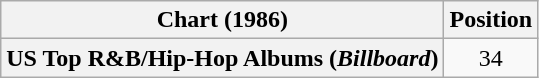<table class="wikitable plainrowheaders" style="text-align:center">
<tr>
<th scope="col">Chart (1986)</th>
<th scope="col">Position</th>
</tr>
<tr>
<th scope="row">US Top R&B/Hip-Hop Albums (<em>Billboard</em>)</th>
<td>34</td>
</tr>
</table>
